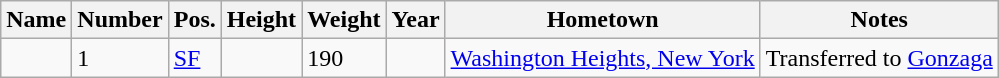<table class="wikitable sortable">
<tr>
<th>Name</th>
<th>Number</th>
<th>Pos.</th>
<th>Height</th>
<th>Weight</th>
<th>Year</th>
<th>Hometown</th>
<th class="unsortable">Notes</th>
</tr>
<tr>
<td></td>
<td>1</td>
<td><a href='#'>SF</a></td>
<td></td>
<td>190</td>
<td></td>
<td><a href='#'>Washington Heights, New York</a></td>
<td>Transferred to <a href='#'>Gonzaga</a></td>
</tr>
</table>
